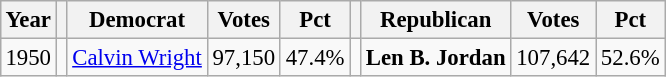<table class="wikitable" style="margin:0.5em ; font-size:95%">
<tr>
<th>Year</th>
<th></th>
<th>Democrat</th>
<th>Votes</th>
<th>Pct</th>
<th></th>
<th>Republican</th>
<th>Votes</th>
<th>Pct</th>
</tr>
<tr>
<td>1950</td>
<td></td>
<td><a href='#'>Calvin Wright</a></td>
<td>97,150</td>
<td>47.4%</td>
<td></td>
<td><strong>Len B. Jordan</strong></td>
<td>107,642</td>
<td>52.6%</td>
</tr>
</table>
